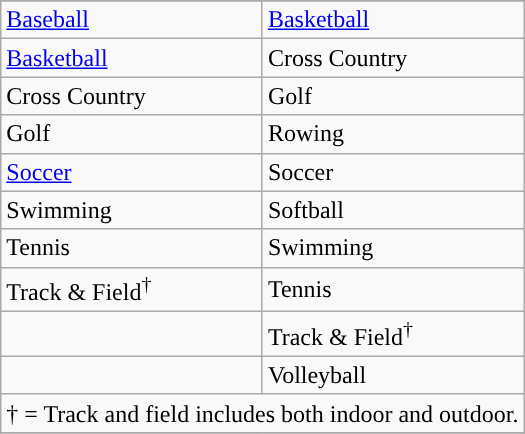<table class="wikitable">
<tr>
</tr>
<tr>
<td><a href='#'>Baseball</a></td>
<td><a href='#'>Basketball</a></td>
</tr>
<tr>
<td><a href='#'>Basketball</a></td>
<td>Cross Country</td>
</tr>
<tr>
<td>Cross Country</td>
<td>Golf</td>
</tr>
<tr>
<td>Golf</td>
<td>Rowing</td>
</tr>
<tr>
<td><a href='#'>Soccer</a></td>
<td>Soccer</td>
</tr>
<tr>
<td>Swimming</td>
<td>Softball</td>
</tr>
<tr>
<td>Tennis</td>
<td>Swimming</td>
</tr>
<tr>
<td>Track & Field<sup>†</sup></td>
<td>Tennis</td>
</tr>
<tr>
<td></td>
<td>Track & Field<sup>†</sup></td>
</tr>
<tr>
<td></td>
<td>Volleyball</td>
</tr>
<tr>
<td colspan="2">† = Track and field includes both indoor and outdoor.</td>
</tr>
<tr>
</tr>
</table>
